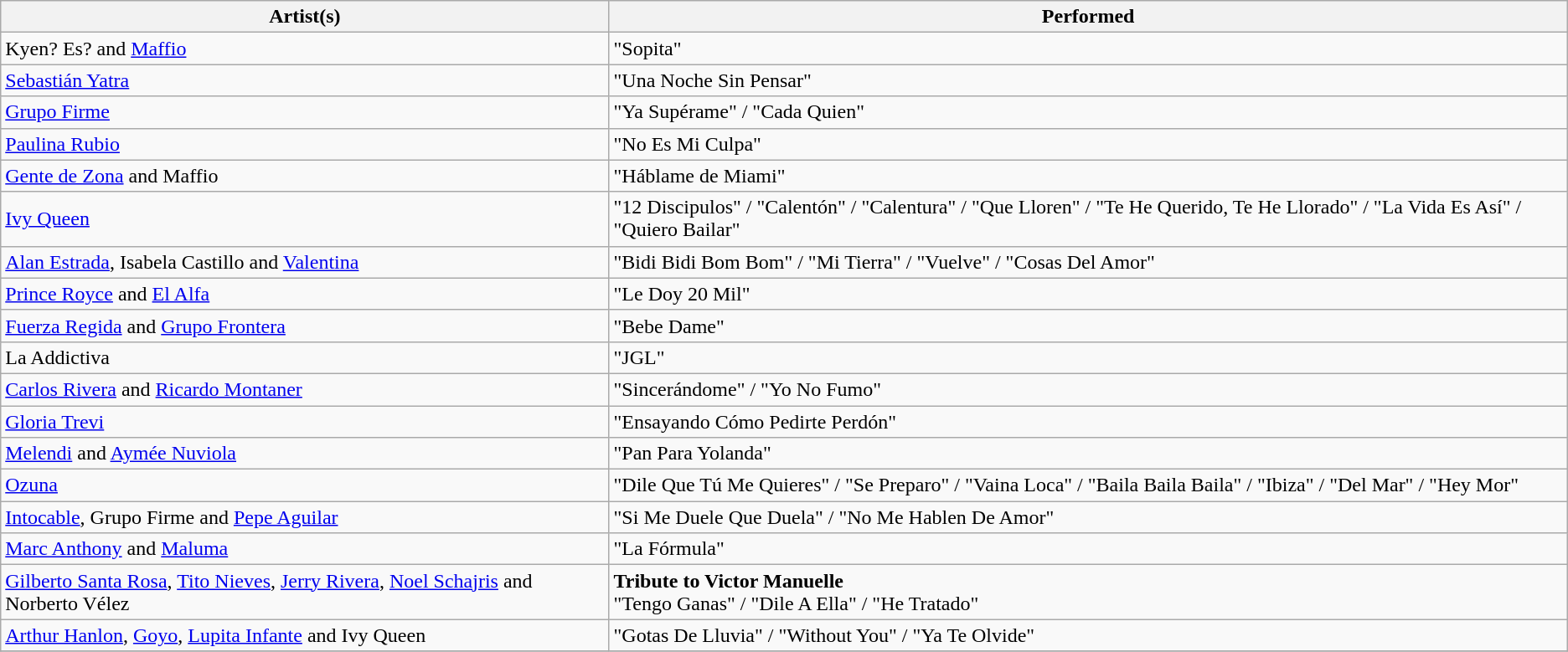<table class="wikitable">
<tr>
<th>Artist(s)</th>
<th>Performed</th>
</tr>
<tr>
<td>Kyen? Es? and <a href='#'>Maffio</a></td>
<td>"Sopita"</td>
</tr>
<tr>
<td><a href='#'>Sebastián Yatra</a></td>
<td>"Una Noche Sin Pensar"</td>
</tr>
<tr>
<td><a href='#'>Grupo Firme</a></td>
<td>"Ya Supérame" / "Cada Quien"</td>
</tr>
<tr>
<td><a href='#'>Paulina Rubio</a></td>
<td>"No Es Mi Culpa"</td>
</tr>
<tr>
<td><a href='#'>Gente de Zona</a> and Maffio</td>
<td>"Háblame de Miami"</td>
</tr>
<tr>
<td><a href='#'>Ivy Queen</a></td>
<td>"12 Discipulos" / "Calentón" / "Calentura" / "Que Lloren" /  "Te He Querido, Te He Llorado" / "La Vida Es Así" / "Quiero Bailar"</td>
</tr>
<tr>
<td><a href='#'>Alan Estrada</a>, Isabela Castillo and <a href='#'>Valentina</a></td>
<td>"Bidi Bidi Bom Bom" / "Mi Tierra" / "Vuelve" /  "Cosas Del Amor"</td>
</tr>
<tr>
<td><a href='#'>Prince Royce</a> and <a href='#'>El Alfa</a></td>
<td>"Le Doy 20 Mil"</td>
</tr>
<tr>
<td><a href='#'>Fuerza Regida</a> and <a href='#'>Grupo Frontera</a></td>
<td>"Bebe Dame"</td>
</tr>
<tr>
<td>La Addictiva</td>
<td>"JGL"</td>
</tr>
<tr>
<td><a href='#'>Carlos Rivera</a> and <a href='#'>Ricardo Montaner</a></td>
<td>"Sincerándome" / "Yo No Fumo"</td>
</tr>
<tr>
<td><a href='#'>Gloria Trevi</a></td>
<td>"Ensayando Cómo Pedirte Perdón"</td>
</tr>
<tr>
<td><a href='#'>Melendi</a> and <a href='#'>Aymée Nuviola</a></td>
<td>"Pan Para Yolanda"</td>
</tr>
<tr>
<td><a href='#'>Ozuna</a></td>
<td>"Dile Que Tú Me Quieres" / "Se Preparo" / "Vaina Loca" / "Baila Baila Baila" / "Ibiza" / "Del Mar" / "Hey Mor"</td>
</tr>
<tr>
<td><a href='#'>Intocable</a>, Grupo Firme and <a href='#'>Pepe Aguilar</a></td>
<td>"Si Me Duele Que Duela" / "No Me Hablen De Amor"</td>
</tr>
<tr>
<td><a href='#'>Marc Anthony</a> and <a href='#'>Maluma</a></td>
<td>"La Fórmula"</td>
</tr>
<tr>
<td><a href='#'>Gilberto Santa Rosa</a>, <a href='#'>Tito Nieves</a>, <a href='#'>Jerry Rivera</a>, <a href='#'>Noel Schajris</a> and Norberto Vélez</td>
<td><strong>Tribute to Victor Manuelle</strong> <br> "Tengo Ganas" / "Dile A Ella" / "He Tratado"</td>
</tr>
<tr>
<td><a href='#'>Arthur Hanlon</a>, <a href='#'>Goyo</a>, <a href='#'>Lupita Infante</a> and Ivy Queen</td>
<td>"Gotas De Lluvia" / "Without You" / "Ya Te Olvide"</td>
</tr>
<tr>
</tr>
</table>
